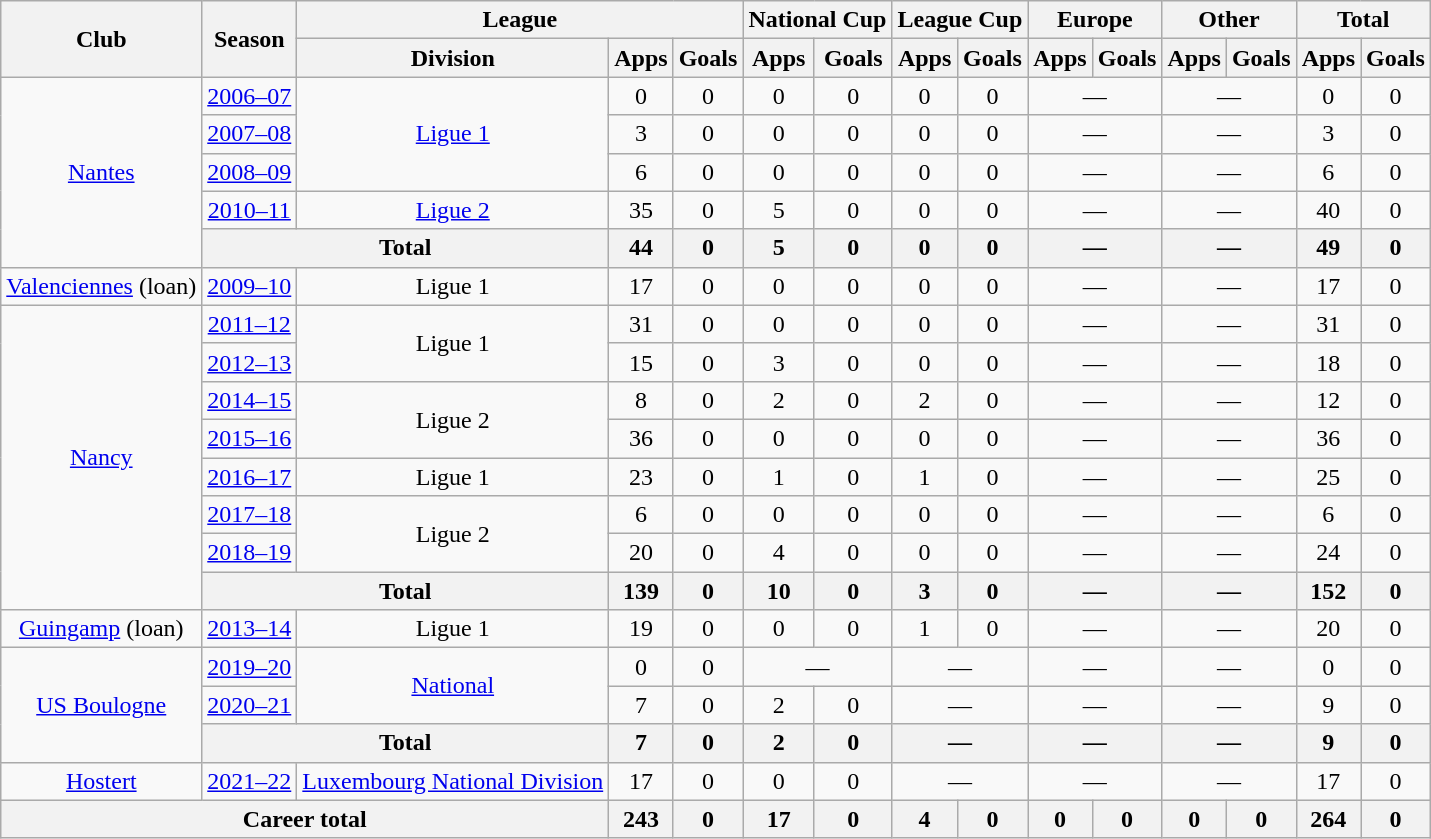<table class="wikitable" style="text-align: center">
<tr>
<th rowspan="2">Club</th>
<th rowspan="2">Season</th>
<th colspan="3">League</th>
<th colspan="2">National Cup</th>
<th colspan="2">League Cup</th>
<th colspan="2">Europe</th>
<th colspan="2">Other</th>
<th colspan="2">Total</th>
</tr>
<tr>
<th>Division</th>
<th>Apps</th>
<th>Goals</th>
<th>Apps</th>
<th>Goals</th>
<th>Apps</th>
<th>Goals</th>
<th>Apps</th>
<th>Goals</th>
<th>Apps</th>
<th>Goals</th>
<th>Apps</th>
<th>Goals</th>
</tr>
<tr>
<td rowspan="5"><a href='#'>Nantes</a></td>
<td><a href='#'>2006–07</a></td>
<td rowspan="3"><a href='#'>Ligue 1</a></td>
<td>0</td>
<td>0</td>
<td>0</td>
<td>0</td>
<td>0</td>
<td>0</td>
<td colspan="2">—</td>
<td colspan="2">—</td>
<td>0</td>
<td>0</td>
</tr>
<tr>
<td><a href='#'>2007–08</a></td>
<td>3</td>
<td>0</td>
<td>0</td>
<td>0</td>
<td>0</td>
<td>0</td>
<td colspan="2">—</td>
<td colspan="2">—</td>
<td>3</td>
<td>0</td>
</tr>
<tr>
<td><a href='#'>2008–09</a></td>
<td>6</td>
<td>0</td>
<td>0</td>
<td>0</td>
<td>0</td>
<td>0</td>
<td colspan="2">—</td>
<td colspan="2">—</td>
<td>6</td>
<td>0</td>
</tr>
<tr>
<td><a href='#'>2010–11</a></td>
<td><a href='#'>Ligue 2</a></td>
<td>35</td>
<td>0</td>
<td>5</td>
<td>0</td>
<td>0</td>
<td>0</td>
<td colspan="2">—</td>
<td colspan="2">—</td>
<td>40</td>
<td>0</td>
</tr>
<tr>
<th colspan="2">Total</th>
<th>44</th>
<th>0</th>
<th>5</th>
<th>0</th>
<th>0</th>
<th>0</th>
<th colspan="2">—</th>
<th colspan="2">—</th>
<th>49</th>
<th>0</th>
</tr>
<tr>
<td><a href='#'>Valenciennes</a> (loan)</td>
<td><a href='#'>2009–10</a></td>
<td>Ligue 1</td>
<td>17</td>
<td>0</td>
<td>0</td>
<td>0</td>
<td>0</td>
<td>0</td>
<td colspan="2">—</td>
<td colspan="2">—</td>
<td>17</td>
<td>0</td>
</tr>
<tr>
<td rowspan="8"><a href='#'>Nancy</a></td>
<td><a href='#'>2011–12</a></td>
<td rowspan="2">Ligue 1</td>
<td>31</td>
<td>0</td>
<td>0</td>
<td>0</td>
<td>0</td>
<td>0</td>
<td colspan="2">—</td>
<td colspan="2">—</td>
<td>31</td>
<td>0</td>
</tr>
<tr>
<td><a href='#'>2012–13</a></td>
<td>15</td>
<td>0</td>
<td>3</td>
<td>0</td>
<td>0</td>
<td>0</td>
<td colspan="2">—</td>
<td colspan="2">—</td>
<td>18</td>
<td>0</td>
</tr>
<tr>
<td><a href='#'>2014–15</a></td>
<td rowspan="2">Ligue 2</td>
<td>8</td>
<td>0</td>
<td>2</td>
<td>0</td>
<td>2</td>
<td>0</td>
<td colspan="2">—</td>
<td colspan="2">—</td>
<td>12</td>
<td>0</td>
</tr>
<tr>
<td><a href='#'>2015–16</a></td>
<td>36</td>
<td>0</td>
<td>0</td>
<td>0</td>
<td>0</td>
<td>0</td>
<td colspan="2">—</td>
<td colspan="2">—</td>
<td>36</td>
<td>0</td>
</tr>
<tr>
<td><a href='#'>2016–17</a></td>
<td>Ligue 1</td>
<td>23</td>
<td>0</td>
<td>1</td>
<td>0</td>
<td>1</td>
<td>0</td>
<td colspan="2">—</td>
<td colspan="2">—</td>
<td>25</td>
<td>0</td>
</tr>
<tr>
<td><a href='#'>2017–18</a></td>
<td rowspan="2">Ligue 2</td>
<td>6</td>
<td>0</td>
<td>0</td>
<td>0</td>
<td>0</td>
<td>0</td>
<td colspan="2">—</td>
<td colspan="2">—</td>
<td>6</td>
<td>0</td>
</tr>
<tr>
<td><a href='#'>2018–19</a></td>
<td>20</td>
<td>0</td>
<td>4</td>
<td>0</td>
<td>0</td>
<td>0</td>
<td colspan="2">—</td>
<td colspan="2">—</td>
<td>24</td>
<td>0</td>
</tr>
<tr>
<th colspan="2">Total</th>
<th>139</th>
<th>0</th>
<th>10</th>
<th>0</th>
<th>3</th>
<th>0</th>
<th colspan="2">—</th>
<th colspan="2">—</th>
<th>152</th>
<th>0</th>
</tr>
<tr>
<td><a href='#'>Guingamp</a> (loan)</td>
<td><a href='#'>2013–14</a></td>
<td>Ligue 1</td>
<td>19</td>
<td>0</td>
<td>0</td>
<td>0</td>
<td>1</td>
<td>0</td>
<td colspan="2">—</td>
<td colspan="2">—</td>
<td>20</td>
<td>0</td>
</tr>
<tr>
<td rowspan="3"><a href='#'>US Boulogne</a></td>
<td><a href='#'>2019–20</a></td>
<td rowspan="2"><a href='#'>National</a></td>
<td>0</td>
<td>0</td>
<td colspan="2">—</td>
<td colspan="2">—</td>
<td colspan="2">—</td>
<td colspan="2">—</td>
<td>0</td>
<td>0</td>
</tr>
<tr>
<td><a href='#'>2020–21</a></td>
<td>7</td>
<td>0</td>
<td>2</td>
<td>0</td>
<td colspan="2">—</td>
<td colspan="2">—</td>
<td colspan="2">—</td>
<td>9</td>
<td>0</td>
</tr>
<tr>
<th colspan="2">Total</th>
<th>7</th>
<th>0</th>
<th>2</th>
<th>0</th>
<th colspan="2">—</th>
<th colspan="2">—</th>
<th colspan="2">—</th>
<th>9</th>
<th>0</th>
</tr>
<tr>
<td><a href='#'>Hostert</a></td>
<td><a href='#'>2021–22</a></td>
<td><a href='#'>Luxembourg National Division</a></td>
<td>17</td>
<td>0</td>
<td>0</td>
<td>0</td>
<td colspan="2">—</td>
<td colspan="2">—</td>
<td colspan="2">—</td>
<td>17</td>
<td>0</td>
</tr>
<tr>
<th colspan="3">Career total</th>
<th>243</th>
<th>0</th>
<th>17</th>
<th>0</th>
<th>4</th>
<th>0</th>
<th>0</th>
<th>0</th>
<th>0</th>
<th>0</th>
<th>264</th>
<th>0</th>
</tr>
</table>
